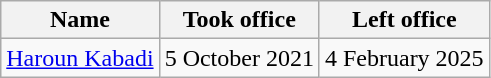<table class="wikitable">
<tr>
<th>Name</th>
<th>Took office</th>
<th>Left office</th>
</tr>
<tr>
<td><a href='#'>Haroun Kabadi</a></td>
<td>5 October 2021</td>
<td>4 February 2025</td>
</tr>
</table>
